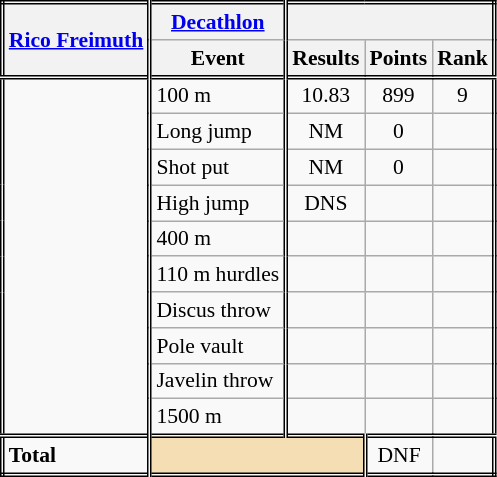<table class=wikitable style="font-size:90%; border: double;">
<tr>
<th style="border-right:double" rowspan="2"><a href='#'>Rico Freimuth</a></th>
<th style="border-right:double"><a href='#'>Decathlon</a></th>
<th colspan="3"></th>
</tr>
<tr>
<th style="border-right:double">Event</th>
<th>Results</th>
<th>Points</th>
<th>Rank</th>
</tr>
<tr style="border-top: double;">
<td style="border-right:double" rowspan="10"></td>
<td style="border-right:double">100 m</td>
<td align=center>10.83</td>
<td align=center>899</td>
<td align=center>9</td>
</tr>
<tr>
<td style="border-right:double">Long jump</td>
<td align=center>NM</td>
<td align=center>0</td>
<td align=center></td>
</tr>
<tr>
<td style="border-right:double">Shot put</td>
<td align=center>NM</td>
<td align=center>0</td>
<td align=center></td>
</tr>
<tr>
<td style="border-right:double">High jump</td>
<td align=center>DNS</td>
<td align=center></td>
<td align=center></td>
</tr>
<tr>
<td style="border-right:double">400 m</td>
<td align=center></td>
<td align=center></td>
<td align=center></td>
</tr>
<tr>
<td style="border-right:double">110 m hurdles</td>
<td align=center></td>
<td align=center></td>
<td align=center></td>
</tr>
<tr>
<td style="border-right:double">Discus throw</td>
<td align=center></td>
<td align=center></td>
<td align=center></td>
</tr>
<tr>
<td style="border-right:double">Pole vault</td>
<td align=center></td>
<td align=center></td>
<td align=center></td>
</tr>
<tr>
<td style="border-right:double">Javelin throw</td>
<td align=center></td>
<td align=center></td>
<td align=center></td>
</tr>
<tr>
<td style="border-right:double">1500 m</td>
<td align=center></td>
<td align=center></td>
<td align=center></td>
</tr>
<tr style="border-top: double;">
<td style="border-right:double"><strong>Total</strong></td>
<td colspan="2" style="background:wheat; border-right:double;"></td>
<td align=center>DNF</td>
<td align=center></td>
</tr>
</table>
